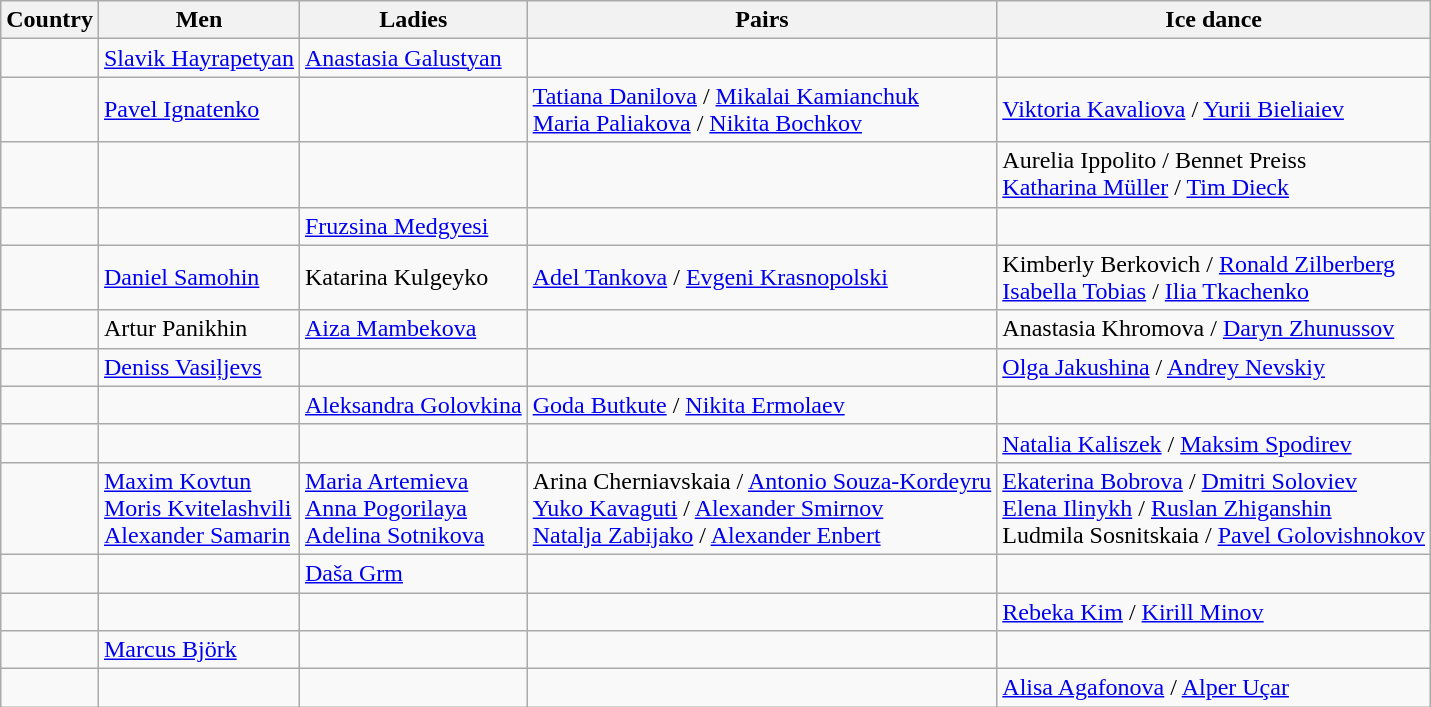<table class="wikitable">
<tr>
<th>Country</th>
<th>Men</th>
<th>Ladies</th>
<th>Pairs</th>
<th>Ice dance</th>
</tr>
<tr>
<td></td>
<td><a href='#'>Slavik Hayrapetyan</a></td>
<td><a href='#'>Anastasia Galustyan</a></td>
<td></td>
<td></td>
</tr>
<tr>
<td></td>
<td><a href='#'>Pavel Ignatenko</a></td>
<td></td>
<td><a href='#'>Tatiana Danilova</a> / <a href='#'>Mikalai Kamianchuk</a> <br> <a href='#'>Maria Paliakova</a> / <a href='#'>Nikita Bochkov</a></td>
<td><a href='#'>Viktoria Kavaliova</a> / <a href='#'>Yurii Bieliaiev</a></td>
</tr>
<tr>
<td></td>
<td></td>
<td></td>
<td></td>
<td>Aurelia Ippolito / Bennet Preiss <br> <a href='#'>Katharina Müller</a> / <a href='#'>Tim Dieck</a></td>
</tr>
<tr>
<td></td>
<td></td>
<td><a href='#'>Fruzsina Medgyesi</a></td>
<td></td>
<td></td>
</tr>
<tr>
<td></td>
<td><a href='#'>Daniel Samohin</a></td>
<td>Katarina Kulgeyko</td>
<td><a href='#'>Adel Tankova</a> / <a href='#'>Evgeni Krasnopolski</a></td>
<td>Kimberly Berkovich / <a href='#'>Ronald Zilberberg</a> <br> <a href='#'>Isabella Tobias</a> / <a href='#'>Ilia Tkachenko</a></td>
</tr>
<tr>
<td></td>
<td>Artur Panikhin</td>
<td><a href='#'>Aiza Mambekova</a></td>
<td></td>
<td>Anastasia Khromova / <a href='#'>Daryn Zhunussov</a></td>
</tr>
<tr>
<td></td>
<td><a href='#'>Deniss Vasiļjevs</a></td>
<td></td>
<td></td>
<td><a href='#'>Olga Jakushina</a> / <a href='#'>Andrey Nevskiy</a></td>
</tr>
<tr>
<td></td>
<td></td>
<td><a href='#'>Aleksandra Golovkina</a></td>
<td><a href='#'>Goda Butkute</a> / <a href='#'>Nikita Ermolaev</a></td>
<td></td>
</tr>
<tr>
<td></td>
<td></td>
<td></td>
<td></td>
<td><a href='#'>Natalia Kaliszek</a> / <a href='#'>Maksim Spodirev</a></td>
</tr>
<tr>
<td></td>
<td><a href='#'>Maxim Kovtun</a> <br> <a href='#'>Moris Kvitelashvili</a> <br><a href='#'>Alexander Samarin</a></td>
<td><a href='#'>Maria Artemieva</a> <br><a href='#'>Anna Pogorilaya</a> <br> <a href='#'>Adelina Sotnikova</a></td>
<td>Arina Cherniavskaia / <a href='#'>Antonio Souza-Kordeyru</a><br> <a href='#'>Yuko Kavaguti</a> / <a href='#'>Alexander Smirnov</a> <br> <a href='#'>Natalja Zabijako</a> / <a href='#'>Alexander Enbert</a></td>
<td><a href='#'>Ekaterina Bobrova</a> / <a href='#'>Dmitri Soloviev</a>  <br> <a href='#'>Elena Ilinykh</a> / <a href='#'>Ruslan Zhiganshin</a> <br> Ludmila Sosnitskaia / <a href='#'>Pavel Golovishnokov</a></td>
</tr>
<tr>
<td></td>
<td></td>
<td><a href='#'>Daša Grm</a></td>
<td></td>
<td></td>
</tr>
<tr>
<td></td>
<td></td>
<td></td>
<td></td>
<td><a href='#'>Rebeka Kim</a> / <a href='#'>Kirill Minov</a></td>
</tr>
<tr>
<td></td>
<td><a href='#'>Marcus Björk</a></td>
<td></td>
<td></td>
<td></td>
</tr>
<tr>
<td></td>
<td></td>
<td></td>
<td></td>
<td><a href='#'>Alisa Agafonova</a> / <a href='#'>Alper Uçar</a></td>
</tr>
</table>
